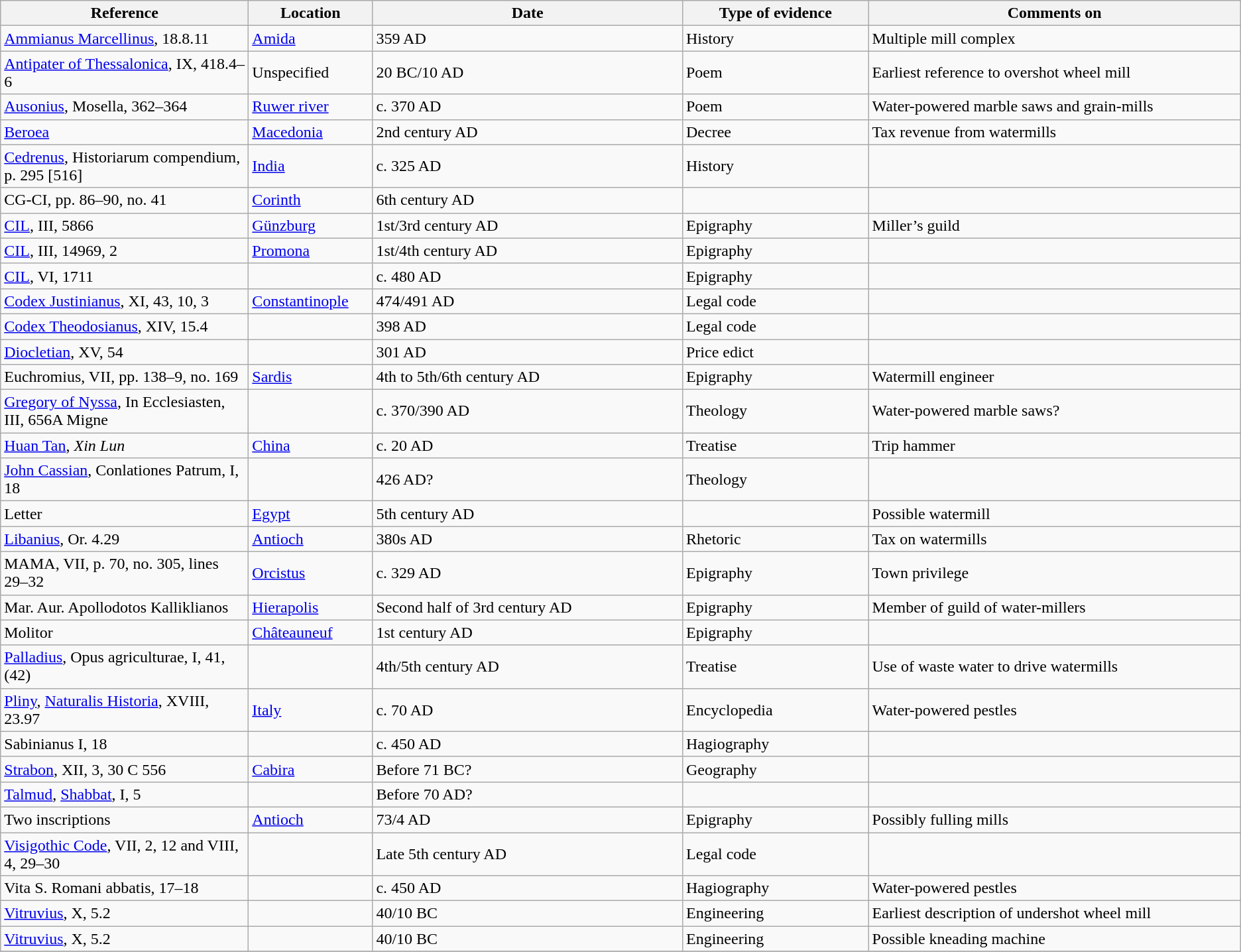<table class="wikitable sortable">
<tr>
<th width="20%">Reference</th>
<th width="10%">Location</th>
<th width="25%">Date</th>
<th width="15%">Type of evidence</th>
<th width="30%">Comments on</th>
</tr>
<tr>
<td><a href='#'>Ammianus Marcellinus</a>, 18.8.11 </td>
<td><a href='#'>Amida</a></td>
<td>359 AD</td>
<td>History</td>
<td>Multiple mill complex</td>
</tr>
<tr>
<td><a href='#'>Antipater of Thessalonica</a>, IX, 418.4–6 </td>
<td>Unspecified</td>
<td>20 BC/10 AD</td>
<td>Poem</td>
<td>Earliest reference to overshot wheel mill </td>
</tr>
<tr>
<td><a href='#'>Ausonius</a>, Mosella, 362–364 </td>
<td><a href='#'>Ruwer river</a></td>
<td>c. 370 AD</td>
<td>Poem</td>
<td>Water-powered marble saws and grain-mills</td>
</tr>
<tr>
<td><a href='#'>Beroea</a></td>
<td><a href='#'>Macedonia</a></td>
<td>2nd century AD</td>
<td>Decree</td>
<td>Tax revenue from watermills</td>
</tr>
<tr>
<td><a href='#'>Cedrenus</a>, Historiarum compendium, p. 295 [516] </td>
<td><a href='#'>India</a></td>
<td>c. 325 AD</td>
<td>History</td>
<td></td>
</tr>
<tr>
<td>CG-CI, pp. 86–90, no. 41 </td>
<td><a href='#'>Corinth</a></td>
<td>6th century AD</td>
<td></td>
<td></td>
</tr>
<tr>
<td><a href='#'>CIL</a>, III, 5866 </td>
<td><a href='#'>Günzburg</a></td>
<td>1st/3rd century AD</td>
<td>Epigraphy</td>
<td>Miller’s guild </td>
</tr>
<tr>
<td><a href='#'>CIL</a>, III, 14969, 2 </td>
<td><a href='#'>Promona</a></td>
<td>1st/4th century AD</td>
<td>Epigraphy</td>
<td></td>
</tr>
<tr>
<td><a href='#'>CIL</a>, VI, 1711 </td>
<td></td>
<td>c. 480 AD</td>
<td>Epigraphy</td>
<td></td>
</tr>
<tr>
<td><a href='#'>Codex Justinianus</a>, XI, 43, 10, 3 </td>
<td><a href='#'>Constantinople</a></td>
<td>474/491 AD</td>
<td>Legal code</td>
<td></td>
</tr>
<tr>
<td><a href='#'>Codex Theodosianus</a>, XIV, 15.4 </td>
<td></td>
<td>398 AD</td>
<td>Legal code</td>
<td></td>
</tr>
<tr>
<td><a href='#'>Diocletian</a>, XV, 54 </td>
<td></td>
<td>301 AD</td>
<td>Price edict</td>
<td></td>
</tr>
<tr>
<td>Euchromius, VII, pp. 138–9, no. 169 </td>
<td><a href='#'>Sardis</a></td>
<td>4th to 5th/6th century AD</td>
<td>Epigraphy</td>
<td>Watermill engineer</td>
</tr>
<tr>
<td><a href='#'>Gregory of Nyssa</a>, In Ecclesiasten, III, 656A Migne </td>
<td></td>
<td>c. 370/390 AD</td>
<td>Theology</td>
<td>Water-powered marble saws? </td>
</tr>
<tr>
<td><a href='#'>Huan Tan</a>, <em>Xin Lun </em></td>
<td><a href='#'>China</a></td>
<td>c. 20 AD</td>
<td>Treatise</td>
<td>Trip hammer</td>
</tr>
<tr>
<td><a href='#'>John Cassian</a>, Conlationes Patrum, I, 18 </td>
<td></td>
<td>426 AD?</td>
<td>Theology</td>
<td></td>
</tr>
<tr>
<td>Letter	</td>
<td><a href='#'>Egypt</a></td>
<td>5th century AD</td>
<td></td>
<td>Possible watermill</td>
</tr>
<tr>
<td><a href='#'>Libanius</a>, Or. 4.29 </td>
<td><a href='#'>Antioch</a></td>
<td>380s AD</td>
<td>Rhetoric</td>
<td>Tax on watermills</td>
</tr>
<tr>
<td>MAMA, VII, p. 70, no. 305, lines 29–32 </td>
<td><a href='#'>Orcistus</a></td>
<td>c. 329 AD </td>
<td>Epigraphy</td>
<td>Town privilege</td>
</tr>
<tr>
<td>Mar. Aur. Apollodotos Kalliklianos </td>
<td><a href='#'>Hierapolis</a></td>
<td>Second half of 3rd century AD</td>
<td>Epigraphy</td>
<td>Member of guild of water-millers</td>
</tr>
<tr>
<td>Molitor </td>
<td><a href='#'>Châteauneuf</a></td>
<td>1st century AD</td>
<td>Epigraphy</td>
<td></td>
</tr>
<tr>
<td><a href='#'>Palladius</a>, Opus agriculturae, I, 41, (42) </td>
<td></td>
<td>4th/5th century AD</td>
<td>Treatise</td>
<td>Use of waste water to drive watermills</td>
</tr>
<tr>
<td><a href='#'>Pliny</a>, <a href='#'>Naturalis Historia</a>, XVIII, 23.97 </td>
<td><a href='#'>Italy</a></td>
<td>c. 70 AD</td>
<td>Encyclopedia</td>
<td>Water-powered pestles </td>
</tr>
<tr>
<td>Sabinianus I, 18</td>
<td></td>
<td>c. 450 AD</td>
<td>Hagiography</td>
<td></td>
</tr>
<tr>
<td><a href='#'>Strabon</a>, XII, 3, 30 C 556 </td>
<td><a href='#'>Cabira</a></td>
<td>Before 71 BC? </td>
<td>Geography</td>
<td></td>
</tr>
<tr>
<td><a href='#'>Talmud</a>, <a href='#'>Shabbat</a>, I, 5 </td>
<td></td>
<td>Before 70 AD?</td>
<td></td>
<td></td>
</tr>
<tr>
<td>Two inscriptions </td>
<td><a href='#'>Antioch</a></td>
<td>73/4 AD</td>
<td>Epigraphy</td>
<td>Possibly fulling mills</td>
</tr>
<tr>
<td><a href='#'>Visigothic Code</a>, VII, 2, 12 and VIII, 4, 29–30 </td>
<td></td>
<td>Late 5th century AD</td>
<td>Legal code</td>
<td></td>
</tr>
<tr>
<td>Vita S. Romani abbatis, 17–18 </td>
<td></td>
<td>c. 450 AD</td>
<td>Hagiography</td>
<td>Water-powered pestles </td>
</tr>
<tr>
<td><a href='#'>Vitruvius</a>, X, 5.2 </td>
<td></td>
<td>40/10 BC</td>
<td>Engineering</td>
<td>Earliest description of undershot wheel mill </td>
</tr>
<tr>
<td><a href='#'>Vitruvius</a>, X, 5.2 </td>
<td></td>
<td>40/10 BC</td>
<td>Engineering</td>
<td>Possible kneading machine</td>
</tr>
<tr>
</tr>
</table>
